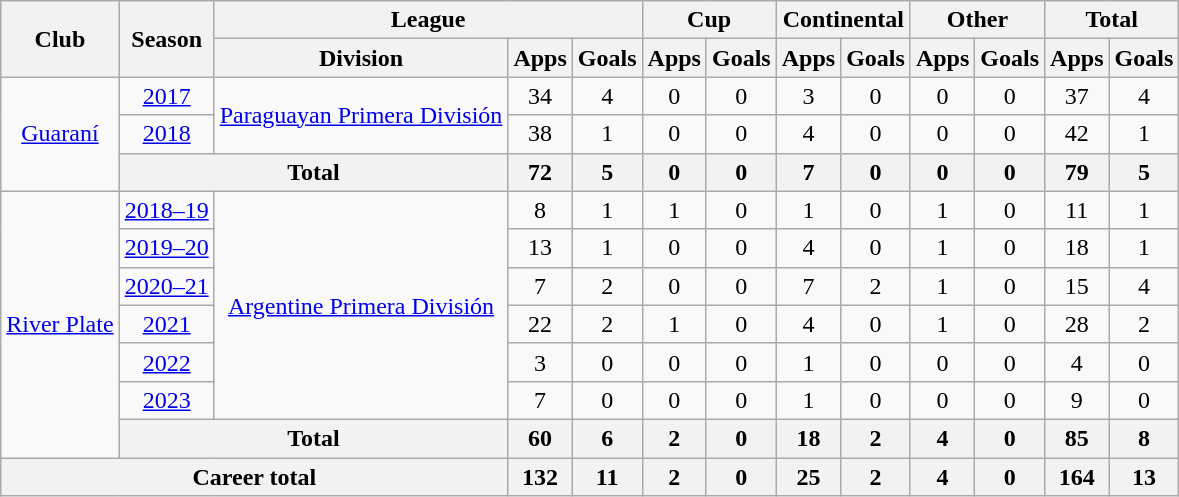<table class="wikitable" style="text-align:center">
<tr>
<th rowspan="2">Club</th>
<th rowspan="2">Season</th>
<th colspan="3">League</th>
<th colspan="2">Cup</th>
<th colspan="2">Continental</th>
<th colspan="2">Other</th>
<th colspan="2">Total</th>
</tr>
<tr>
<th>Division</th>
<th>Apps</th>
<th>Goals</th>
<th>Apps</th>
<th>Goals</th>
<th>Apps</th>
<th>Goals</th>
<th>Apps</th>
<th>Goals</th>
<th>Apps</th>
<th>Goals</th>
</tr>
<tr>
<td rowspan="3"><a href='#'>Guaraní</a></td>
<td><a href='#'>2017</a></td>
<td rowspan="2"><a href='#'>Paraguayan Primera División</a></td>
<td>34</td>
<td>4</td>
<td>0</td>
<td>0</td>
<td>3</td>
<td>0</td>
<td>0</td>
<td>0</td>
<td>37</td>
<td>4</td>
</tr>
<tr>
<td><a href='#'>2018</a></td>
<td>38</td>
<td>1</td>
<td>0</td>
<td>0</td>
<td>4</td>
<td>0</td>
<td>0</td>
<td>0</td>
<td>42</td>
<td>1</td>
</tr>
<tr>
<th colspan="2">Total</th>
<th>72</th>
<th>5</th>
<th>0</th>
<th>0</th>
<th>7</th>
<th>0</th>
<th>0</th>
<th>0</th>
<th>79</th>
<th>5</th>
</tr>
<tr>
<td rowspan="7"><a href='#'>River Plate</a></td>
<td><a href='#'>2018–19</a></td>
<td rowspan="6"><a href='#'>Argentine Primera División</a></td>
<td>8</td>
<td>1</td>
<td>1</td>
<td>0</td>
<td>1</td>
<td>0</td>
<td>1</td>
<td>0</td>
<td>11</td>
<td>1</td>
</tr>
<tr>
<td><a href='#'>2019–20</a></td>
<td>13</td>
<td>1</td>
<td>0</td>
<td>0</td>
<td>4</td>
<td>0</td>
<td>1</td>
<td>0</td>
<td>18</td>
<td>1</td>
</tr>
<tr>
<td><a href='#'>2020–21</a></td>
<td>7</td>
<td>2</td>
<td>0</td>
<td>0</td>
<td>7</td>
<td>2</td>
<td>1</td>
<td>0</td>
<td>15</td>
<td>4</td>
</tr>
<tr>
<td><a href='#'>2021</a></td>
<td>22</td>
<td>2</td>
<td>1</td>
<td>0</td>
<td>4</td>
<td>0</td>
<td>1</td>
<td>0</td>
<td>28</td>
<td>2</td>
</tr>
<tr>
<td><a href='#'>2022</a></td>
<td>3</td>
<td>0</td>
<td>0</td>
<td>0</td>
<td>1</td>
<td>0</td>
<td>0</td>
<td>0</td>
<td>4</td>
<td>0</td>
</tr>
<tr>
<td><a href='#'>2023</a></td>
<td>7</td>
<td>0</td>
<td>0</td>
<td>0</td>
<td>1</td>
<td>0</td>
<td>0</td>
<td>0</td>
<td>9</td>
<td>0</td>
</tr>
<tr>
<th colspan="2">Total</th>
<th>60</th>
<th>6</th>
<th>2</th>
<th>0</th>
<th>18</th>
<th>2</th>
<th>4</th>
<th>0</th>
<th>85</th>
<th>8</th>
</tr>
<tr>
<th colspan="3">Career total</th>
<th>132</th>
<th>11</th>
<th>2</th>
<th>0</th>
<th>25</th>
<th>2</th>
<th>4</th>
<th>0</th>
<th>164</th>
<th>13</th>
</tr>
</table>
